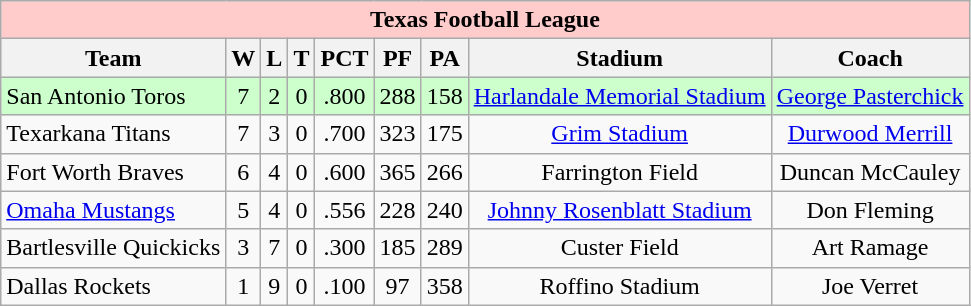<table class="wikitable">
<tr style="background:#ffcbcb;">
<td colspan="9" style="text-align:center;"><strong>Texas Football League</strong></td>
</tr>
<tr style="background:#efefef;">
<th>Team</th>
<th>W</th>
<th>L</th>
<th>T</th>
<th>PCT</th>
<th>PF</th>
<th>PA</th>
<th>Stadium</th>
<th>Coach</th>
</tr>
<tr style="text-align:center; background:#cfc;">
<td align="left">San Antonio Toros</td>
<td>7</td>
<td>2</td>
<td>0</td>
<td>.800</td>
<td>288</td>
<td>158</td>
<td><a href='#'>Harlandale Memorial Stadium</a></td>
<td><a href='#'>George Pasterchick</a></td>
</tr>
<tr style="text-align:center;">
<td align="left">Texarkana Titans</td>
<td>7</td>
<td>3</td>
<td>0</td>
<td>.700</td>
<td>323</td>
<td>175</td>
<td><a href='#'>Grim Stadium</a></td>
<td><a href='#'>Durwood Merrill</a></td>
</tr>
<tr style="text-align:center;">
<td align="left">Fort Worth Braves</td>
<td>6</td>
<td>4</td>
<td>0</td>
<td>.600</td>
<td>365</td>
<td>266</td>
<td>Farrington Field</td>
<td>Duncan McCauley</td>
</tr>
<tr style="text-align:center;">
<td align="left"><a href='#'>Omaha Mustangs</a></td>
<td>5</td>
<td>4</td>
<td>0</td>
<td>.556</td>
<td>228</td>
<td>240</td>
<td><a href='#'>Johnny Rosenblatt Stadium</a></td>
<td>Don Fleming</td>
</tr>
<tr style="text-align:center;">
<td align="left">Bartlesville Quickicks</td>
<td>3</td>
<td>7</td>
<td>0</td>
<td>.300</td>
<td>185</td>
<td>289</td>
<td>Custer Field</td>
<td>Art Ramage</td>
</tr>
<tr style="text-align:center;">
<td align="left">Dallas Rockets</td>
<td>1</td>
<td>9</td>
<td>0</td>
<td>.100</td>
<td>97</td>
<td>358</td>
<td>Roffino Stadium</td>
<td>Joe Verret</td>
</tr>
</table>
